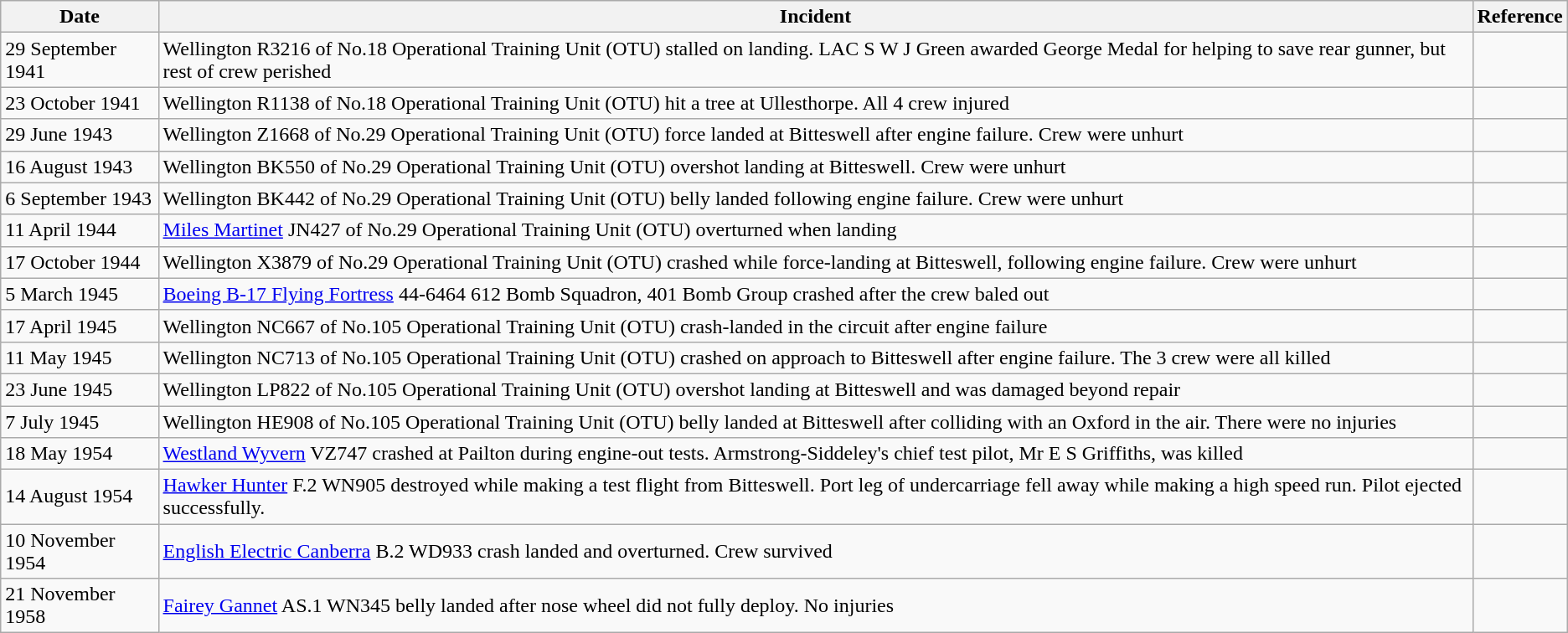<table class="wikitable sortable">
<tr>
<th>Date</th>
<th>Incident</th>
<th>Reference</th>
</tr>
<tr>
<td>29 September 1941</td>
<td>Wellington R3216 of No.18 Operational Training Unit (OTU) stalled on landing. LAC S W J Green awarded George Medal for helping to save rear gunner, but rest of crew perished</td>
<td></td>
</tr>
<tr>
<td>23 October 1941</td>
<td>Wellington R1138 of No.18 Operational Training Unit (OTU) hit a tree at Ullesthorpe. All 4 crew injured</td>
<td></td>
</tr>
<tr>
<td>29 June 1943</td>
<td>Wellington Z1668 of No.29 Operational Training Unit (OTU) force landed at Bitteswell after engine failure. Crew were unhurt</td>
<td></td>
</tr>
<tr>
<td>16 August 1943</td>
<td>Wellington BK550 of No.29 Operational Training Unit (OTU) overshot landing at Bitteswell. Crew were unhurt</td>
<td></td>
</tr>
<tr>
<td>6 September 1943</td>
<td>Wellington BK442 of No.29 Operational Training Unit (OTU) belly landed following engine failure. Crew were unhurt</td>
<td></td>
</tr>
<tr>
<td>11 April 1944</td>
<td><a href='#'>Miles Martinet</a> JN427 of No.29 Operational Training Unit (OTU) overturned when landing</td>
<td></td>
</tr>
<tr>
<td>17 October 1944</td>
<td>Wellington X3879 of No.29 Operational Training Unit (OTU) crashed while force-landing at Bitteswell, following engine failure. Crew were unhurt</td>
<td></td>
</tr>
<tr>
<td>5 March 1945</td>
<td><a href='#'>Boeing B-17 Flying Fortress</a> 44-6464 612 Bomb Squadron, 401 Bomb Group crashed after the crew baled out</td>
<td></td>
</tr>
<tr>
<td>17 April 1945</td>
<td>Wellington NC667 of No.105 Operational Training Unit (OTU) crash-landed in the circuit after engine failure</td>
<td></td>
</tr>
<tr>
<td>11 May 1945</td>
<td>Wellington NC713 of No.105 Operational Training Unit (OTU) crashed on approach to Bitteswell after engine failure. The 3 crew were all killed</td>
<td></td>
</tr>
<tr>
<td>23 June 1945</td>
<td>Wellington LP822 of No.105 Operational Training Unit (OTU) overshot landing at Bitteswell and was damaged beyond repair</td>
<td></td>
</tr>
<tr>
<td>7 July 1945</td>
<td>Wellington HE908 of No.105 Operational Training Unit (OTU) belly landed at Bitteswell after colliding with an Oxford in the air. There were no injuries</td>
<td></td>
</tr>
<tr>
<td>18 May 1954</td>
<td><a href='#'>Westland Wyvern</a> VZ747 crashed at Pailton during engine-out tests. Armstrong-Siddeley's chief test pilot, Mr E S Griffiths, was killed</td>
<td></td>
</tr>
<tr>
<td>14 August 1954</td>
<td><a href='#'>Hawker Hunter</a> F.2 WN905 destroyed while making a test flight from Bitteswell. Port leg of undercarriage fell away while making a high speed run. Pilot ejected successfully.</td>
<td></td>
</tr>
<tr>
<td>10 November 1954</td>
<td><a href='#'>English Electric Canberra</a> B.2 WD933 crash landed and overturned. Crew survived</td>
<td></td>
</tr>
<tr>
<td>21 November 1958</td>
<td><a href='#'>Fairey Gannet</a> AS.1 WN345 belly landed after nose wheel did not fully deploy. No injuries</td>
<td></td>
</tr>
</table>
